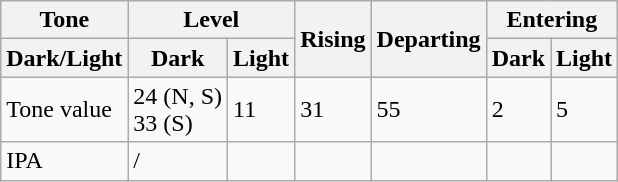<table style="margin-bottom: 10px;" class="wikitable">
<tr>
<th align="center">Tone</th>
<th colspan="2">Level</th>
<th rowspan="2">Rising</th>
<th rowspan="2">Departing</th>
<th colspan="2">Entering</th>
</tr>
<tr>
<th align="center">Dark/Light</th>
<th>Dark</th>
<th>Light</th>
<th>Dark</th>
<th>Light</th>
</tr>
<tr>
<td>Tone value</td>
<td>24 (N, S) <br> 33 (S)</td>
<td>11</td>
<td>31</td>
<td>55</td>
<td>2</td>
<td>5</td>
</tr>
<tr>
<td>IPA</td>
<td> / </td>
<td></td>
<td></td>
<td></td>
<td></td>
<td></td>
</tr>
</table>
